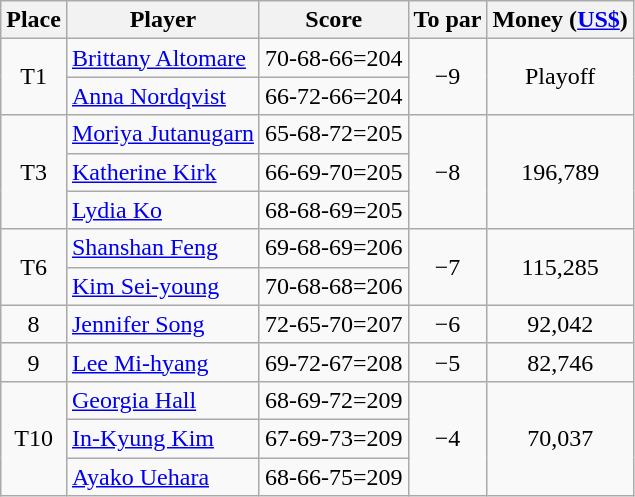<table class="wikitable">
<tr>
<th>Place</th>
<th>Player</th>
<th>Score</th>
<th>To par</th>
<th>Money (<a href='#'>US$</a>)</th>
</tr>
<tr>
<td align=center rowspan=2>T1</td>
<td> <a href='#'>Brittany Altomare</a></td>
<td>70-68-66=204</td>
<td align=center rowspan=2>−9</td>
<td align=center rowspan=2>Playoff</td>
</tr>
<tr>
<td> <a href='#'>Anna Nordqvist</a></td>
<td>66-72-66=204</td>
</tr>
<tr>
<td align=center rowspan=3>T3</td>
<td> <a href='#'>Moriya Jutanugarn</a></td>
<td>65-68-72=205</td>
<td align=center rowspan=3>−8</td>
<td align=center rowspan=3>196,789</td>
</tr>
<tr>
<td> <a href='#'>Katherine Kirk</a></td>
<td>66-69-70=205</td>
</tr>
<tr>
<td> <a href='#'>Lydia Ko</a></td>
<td>68-68-69=205</td>
</tr>
<tr>
<td align=center rowspan=2>T6</td>
<td> <a href='#'>Shanshan Feng</a></td>
<td>69-68-69=206</td>
<td align=center rowspan=2>−7</td>
<td align=center rowspan=2>115,285</td>
</tr>
<tr>
<td> <a href='#'>Kim Sei-young</a></td>
<td>70-68-68=206</td>
</tr>
<tr>
<td align=center>8</td>
<td> <a href='#'>Jennifer Song</a></td>
<td>72-65-70=207</td>
<td align=center>−6</td>
<td align=center>92,042</td>
</tr>
<tr>
<td align=center>9</td>
<td> <a href='#'>Lee Mi-hyang</a></td>
<td>69-72-67=208</td>
<td align=center>−5</td>
<td align=center>82,746</td>
</tr>
<tr>
<td align=center rowspan=3>T10</td>
<td> <a href='#'>Georgia Hall</a></td>
<td>68-69-72=209</td>
<td align=center rowspan=3>−4</td>
<td align=center rowspan=3>70,037</td>
</tr>
<tr>
<td> <a href='#'>In-Kyung Kim</a></td>
<td>67-69-73=209</td>
</tr>
<tr>
<td> <a href='#'>Ayako Uehara</a></td>
<td>68-66-75=209</td>
</tr>
</table>
